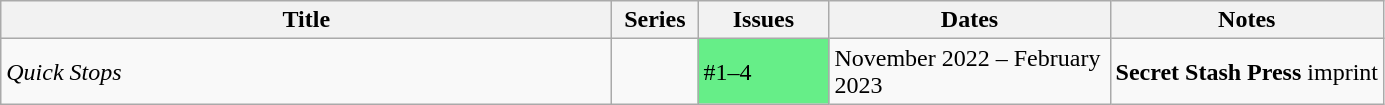<table class="wikitable">
<tr>
<th scope="col" style="width: 400px;">Title</th>
<th scope="col" style="width: 50px;">Series</th>
<th scope="col" style="width: 80px;">Issues</th>
<th scope="col" style="width: 180px;">Dates</th>
<th>Notes</th>
</tr>
<tr>
<td><em>Quick Stops</em></td>
<td></td>
<td style="background:#66EE88;">#1–4</td>
<td>November 2022 – February 2023</td>
<td><strong>Secret Stash Press</strong> imprint</td>
</tr>
</table>
